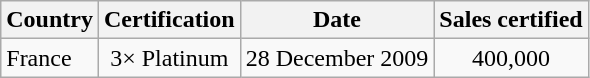<table class="wikitable sortable">
<tr>
<th>Country</th>
<th>Certification</th>
<th>Date</th>
<th>Sales certified</th>
</tr>
<tr>
<td>France</td>
<td style="text-align:center;">3× Platinum</td>
<td style="text-align:center;">28 December 2009</td>
<td style="text-align:center;">400,000</td>
</tr>
</table>
